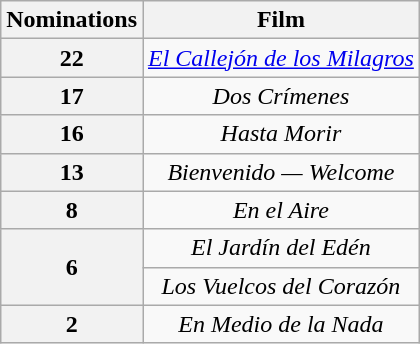<table class="wikitable plainrowheaders" style="text-align:center;">
<tr>
<th scope="col" width="55">Nominations</th>
<th scope="col" align="center">Film</th>
</tr>
<tr>
<th scope=row rowspan=1 style="text-align:center">22</th>
<td><em><a href='#'>El Callejón de los Milagros</a></em></td>
</tr>
<tr>
<th scope=row rowspan=1 style="text-align:center">17</th>
<td><em>Dos Crímenes</em></td>
</tr>
<tr>
<th scope=row rowspan=1 style="text-align:center">16</th>
<td><em>Hasta Morir</em></td>
</tr>
<tr>
<th scope=row rowspan=1 style="text-align:center">13</th>
<td><em>Bienvenido — Welcome</em></td>
</tr>
<tr>
<th scope=row rowspan=1 style="text-align:center">8</th>
<td><em>En el Aire</em></td>
</tr>
<tr>
<th scope=row rowspan=2 style="text-align:center">6</th>
<td><em>El Jardín del Edén</em></td>
</tr>
<tr>
<td><em>Los Vuelcos del Corazón</em></td>
</tr>
<tr>
<th scope=row rowspan=1 style="text-align:center">2</th>
<td><em>En Medio de la Nada</em></td>
</tr>
</table>
